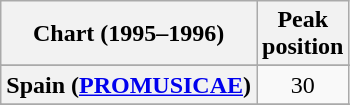<table class="wikitable sortable plainrowheaders" style="text-align:center">
<tr>
<th scope="col">Chart (1995–1996)</th>
<th scope="col">Peak<br>position</th>
</tr>
<tr>
</tr>
<tr>
</tr>
<tr>
</tr>
<tr>
</tr>
<tr>
</tr>
<tr>
</tr>
<tr>
</tr>
<tr>
<th scope="row">Spain (<a href='#'>PROMUSICAE</a>)</th>
<td>30</td>
</tr>
<tr>
</tr>
<tr>
</tr>
<tr>
</tr>
</table>
